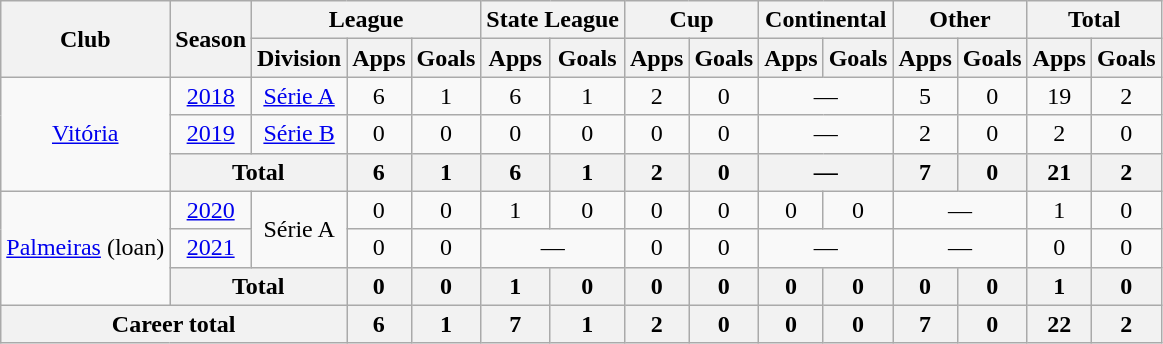<table class="wikitable" style="text-align: center">
<tr>
<th rowspan="2">Club</th>
<th rowspan="2">Season</th>
<th colspan="3">League</th>
<th colspan="2">State League</th>
<th colspan="2">Cup</th>
<th colspan="2">Continental</th>
<th colspan="2">Other</th>
<th colspan="2">Total</th>
</tr>
<tr>
<th>Division</th>
<th>Apps</th>
<th>Goals</th>
<th>Apps</th>
<th>Goals</th>
<th>Apps</th>
<th>Goals</th>
<th>Apps</th>
<th>Goals</th>
<th>Apps</th>
<th>Goals</th>
<th>Apps</th>
<th>Goals</th>
</tr>
<tr>
<td rowspan="3"><a href='#'>Vitória</a></td>
<td><a href='#'>2018</a></td>
<td><a href='#'>Série A</a></td>
<td>6</td>
<td>1</td>
<td>6</td>
<td>1</td>
<td>2</td>
<td>0</td>
<td colspan="2">—</td>
<td>5</td>
<td>0</td>
<td>19</td>
<td>2</td>
</tr>
<tr>
<td><a href='#'>2019</a></td>
<td><a href='#'>Série B</a></td>
<td>0</td>
<td>0</td>
<td>0</td>
<td>0</td>
<td>0</td>
<td>0</td>
<td colspan="2">—</td>
<td>2</td>
<td>0</td>
<td>2</td>
<td>0</td>
</tr>
<tr>
<th colspan="2">Total</th>
<th>6</th>
<th>1</th>
<th>6</th>
<th>1</th>
<th>2</th>
<th>0</th>
<th colspan="2">—</th>
<th>7</th>
<th>0</th>
<th>21</th>
<th>2</th>
</tr>
<tr>
<td rowspan="3"><a href='#'>Palmeiras</a> (loan)</td>
<td><a href='#'>2020</a></td>
<td rowspan="2">Série A</td>
<td>0</td>
<td>0</td>
<td>1</td>
<td>0</td>
<td>0</td>
<td>0</td>
<td>0</td>
<td>0</td>
<td colspan="2">—</td>
<td>1</td>
<td>0</td>
</tr>
<tr>
<td><a href='#'>2021</a></td>
<td>0</td>
<td>0</td>
<td colspan="2">—</td>
<td>0</td>
<td>0</td>
<td colspan="2">—</td>
<td colspan="2">—</td>
<td>0</td>
<td>0</td>
</tr>
<tr>
<th colspan="2">Total</th>
<th>0</th>
<th>0</th>
<th>1</th>
<th>0</th>
<th>0</th>
<th>0</th>
<th>0</th>
<th>0</th>
<th>0</th>
<th>0</th>
<th>1</th>
<th>0</th>
</tr>
<tr>
<th colspan="3"><strong>Career total</strong></th>
<th>6</th>
<th>1</th>
<th>7</th>
<th>1</th>
<th>2</th>
<th>0</th>
<th>0</th>
<th>0</th>
<th>7</th>
<th>0</th>
<th>22</th>
<th>2</th>
</tr>
</table>
